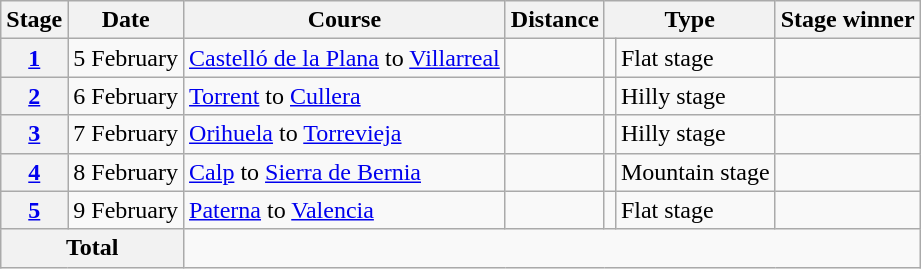<table class="wikitable">
<tr>
<th scope="col">Stage</th>
<th scope="col">Date</th>
<th scope="col">Course</th>
<th scope="col">Distance</th>
<th scope="col" colspan="2">Type</th>
<th scope="col">Stage winner</th>
</tr>
<tr>
<th scope="row"><a href='#'>1</a></th>
<td style="text-align:center;">5 February</td>
<td><a href='#'>Castelló de la Plana</a> to <a href='#'>Villarreal</a></td>
<td style="text-align:center;"></td>
<td></td>
<td>Flat stage</td>
<td></td>
</tr>
<tr>
<th scope="row"><a href='#'>2</a></th>
<td style="text-align:center;">6 February</td>
<td><a href='#'>Torrent</a> to <a href='#'>Cullera</a></td>
<td style="text-align:center;"></td>
<td></td>
<td>Hilly stage</td>
<td></td>
</tr>
<tr>
<th scope="row"><a href='#'>3</a></th>
<td style="text-align:center;">7 February</td>
<td><a href='#'>Orihuela</a> to <a href='#'>Torrevieja</a></td>
<td style="text-align:center;"></td>
<td></td>
<td>Hilly stage</td>
<td></td>
</tr>
<tr>
<th scope="row"><a href='#'>4</a></th>
<td style="text-align:center;">8 February</td>
<td><a href='#'>Calp</a> to <a href='#'>Sierra de Bernia</a></td>
<td style="text-align:center;"></td>
<td></td>
<td>Mountain stage</td>
<td></td>
</tr>
<tr>
<th scope="row"><a href='#'>5</a></th>
<td style="text-align:center;">9 February</td>
<td><a href='#'>Paterna</a> to <a href='#'>Valencia</a></td>
<td style="text-align:center;"></td>
<td></td>
<td>Flat stage</td>
<td></td>
</tr>
<tr>
<th colspan="2">Total</th>
<td colspan="5" style="text-align:center;"></td>
</tr>
</table>
